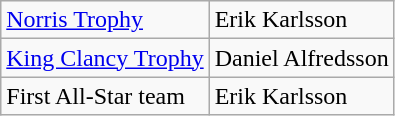<table class="wikitable">
<tr>
<td><a href='#'>Norris Trophy</a></td>
<td>Erik Karlsson</td>
</tr>
<tr>
<td><a href='#'>King Clancy Trophy</a></td>
<td>Daniel Alfredsson</td>
</tr>
<tr>
<td>First All-Star team</td>
<td>Erik Karlsson</td>
</tr>
</table>
